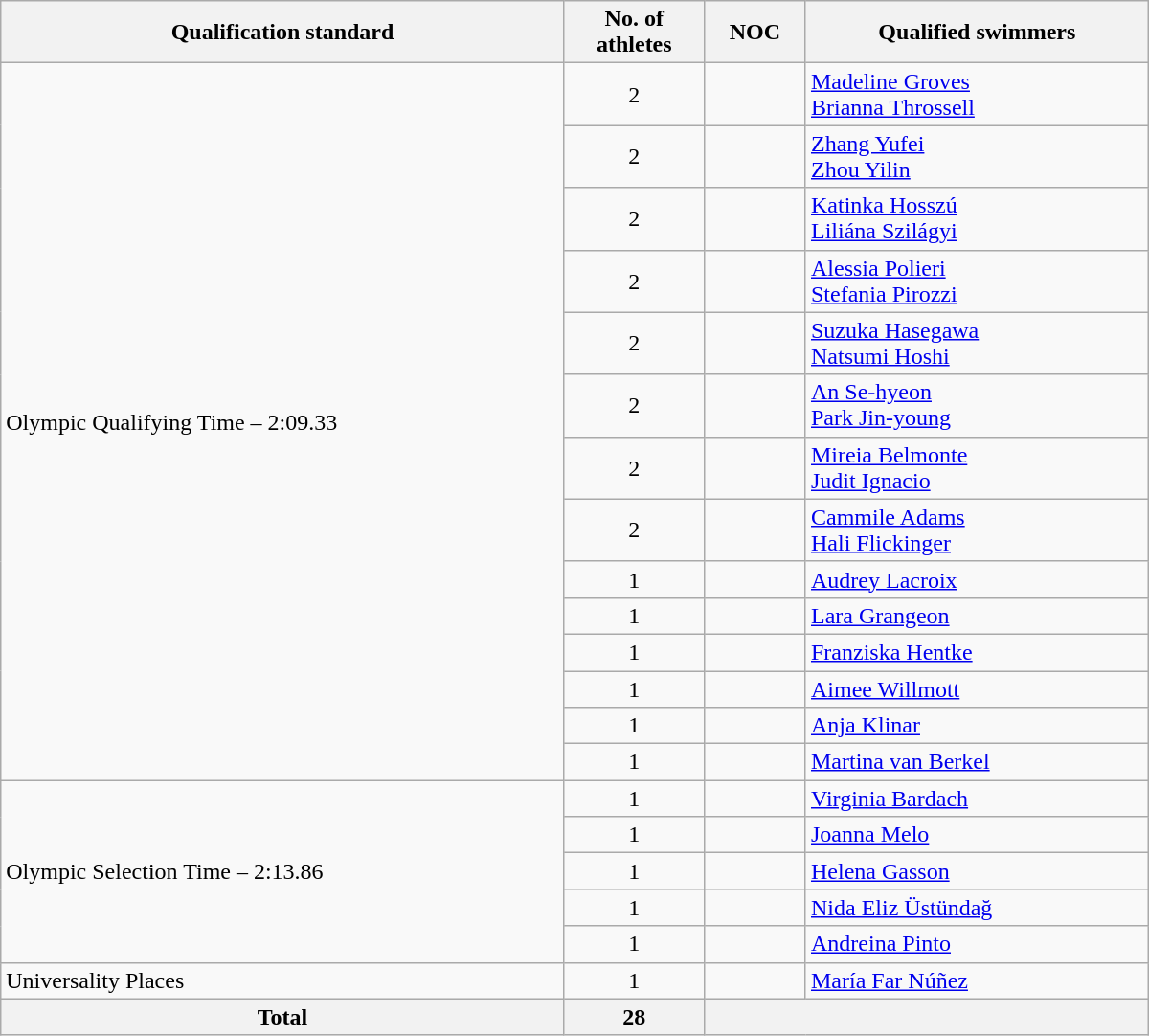<table class=wikitable style="text-align:left" width=800>
<tr>
<th>Qualification standard</th>
<th width=90>No. of athletes</th>
<th>NOC</th>
<th>Qualified swimmers</th>
</tr>
<tr>
<td rowspan=14>Olympic Qualifying Time – 2:09.33</td>
<td align=center>2</td>
<td></td>
<td><a href='#'>Madeline Groves</a><br><a href='#'>Brianna Throssell</a></td>
</tr>
<tr>
<td align=center>2</td>
<td></td>
<td><a href='#'>Zhang Yufei</a><br><a href='#'>Zhou Yilin</a></td>
</tr>
<tr>
<td align=center>2</td>
<td></td>
<td><a href='#'>Katinka Hosszú</a><br><a href='#'>Liliána Szilágyi</a></td>
</tr>
<tr>
<td align=center>2</td>
<td></td>
<td><a href='#'>Alessia Polieri</a><br><a href='#'>Stefania Pirozzi</a></td>
</tr>
<tr>
<td align=center>2</td>
<td></td>
<td><a href='#'>Suzuka Hasegawa</a><br><a href='#'>Natsumi Hoshi</a></td>
</tr>
<tr>
<td align=center>2</td>
<td></td>
<td><a href='#'>An Se-hyeon</a><br><a href='#'>Park Jin-young</a></td>
</tr>
<tr>
<td align=center>2</td>
<td></td>
<td><a href='#'>Mireia Belmonte</a><br><a href='#'>Judit Ignacio</a></td>
</tr>
<tr>
<td align=center>2</td>
<td></td>
<td><a href='#'>Cammile Adams</a><br><a href='#'>Hali Flickinger</a></td>
</tr>
<tr>
<td align=center>1</td>
<td></td>
<td><a href='#'>Audrey Lacroix</a></td>
</tr>
<tr>
<td align=center>1</td>
<td></td>
<td><a href='#'>Lara Grangeon</a></td>
</tr>
<tr>
<td align=center>1</td>
<td></td>
<td><a href='#'>Franziska Hentke</a></td>
</tr>
<tr>
<td align=center>1</td>
<td></td>
<td><a href='#'>Aimee Willmott</a></td>
</tr>
<tr>
<td align=center>1</td>
<td></td>
<td><a href='#'>Anja Klinar</a></td>
</tr>
<tr>
<td align=center>1</td>
<td></td>
<td><a href='#'>Martina van Berkel</a></td>
</tr>
<tr>
<td rowspan=5>Olympic Selection Time – 2:13.86</td>
<td align=center>1</td>
<td></td>
<td><a href='#'>Virginia Bardach</a></td>
</tr>
<tr>
<td align=center>1</td>
<td></td>
<td><a href='#'>Joanna Melo</a></td>
</tr>
<tr>
<td align=center>1</td>
<td></td>
<td><a href='#'>Helena Gasson</a></td>
</tr>
<tr>
<td align=center>1</td>
<td></td>
<td><a href='#'>Nida Eliz Üstündağ</a></td>
</tr>
<tr>
<td align=center>1</td>
<td></td>
<td><a href='#'>Andreina Pinto</a></td>
</tr>
<tr>
<td>Universality Places</td>
<td align=center>1</td>
<td></td>
<td><a href='#'>María Far Núñez</a></td>
</tr>
<tr>
<th><strong>Total</strong></th>
<th>28</th>
<th colspan=2></th>
</tr>
</table>
